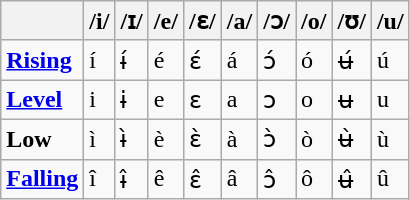<table class="wikitable">
<tr>
<th></th>
<th>/i/</th>
<th>/ɪ/</th>
<th>/e/</th>
<th>/ɛ/</th>
<th>/a/</th>
<th>/ɔ/</th>
<th>/o/</th>
<th>/ʊ/</th>
<th>/u/</th>
</tr>
<tr>
<td><a href='#'><strong>Rising</strong></a></td>
<td>í</td>
<td>ɨ́</td>
<td>é</td>
<td>ɛ́</td>
<td>á</td>
<td>ɔ́</td>
<td>ó</td>
<td>ʉ́</td>
<td>ú</td>
</tr>
<tr>
<td><strong><a href='#'>Level</a></strong></td>
<td>i</td>
<td>ɨ</td>
<td>e</td>
<td>ɛ</td>
<td>a</td>
<td>ɔ</td>
<td>o</td>
<td>ʉ</td>
<td>u</td>
</tr>
<tr>
<td><strong>Low</strong></td>
<td>ì</td>
<td>ɨ̀</td>
<td>è</td>
<td>ɛ̀</td>
<td>à</td>
<td>ɔ̀</td>
<td>ò</td>
<td>ʉ̀</td>
<td>ù</td>
</tr>
<tr>
<td><strong><a href='#'>Falling</a></strong></td>
<td>î</td>
<td>ɨ̂</td>
<td>ê</td>
<td>ɛ̂</td>
<td>â</td>
<td>ɔ̂</td>
<td>ô</td>
<td>ʉ̂</td>
<td>û</td>
</tr>
</table>
